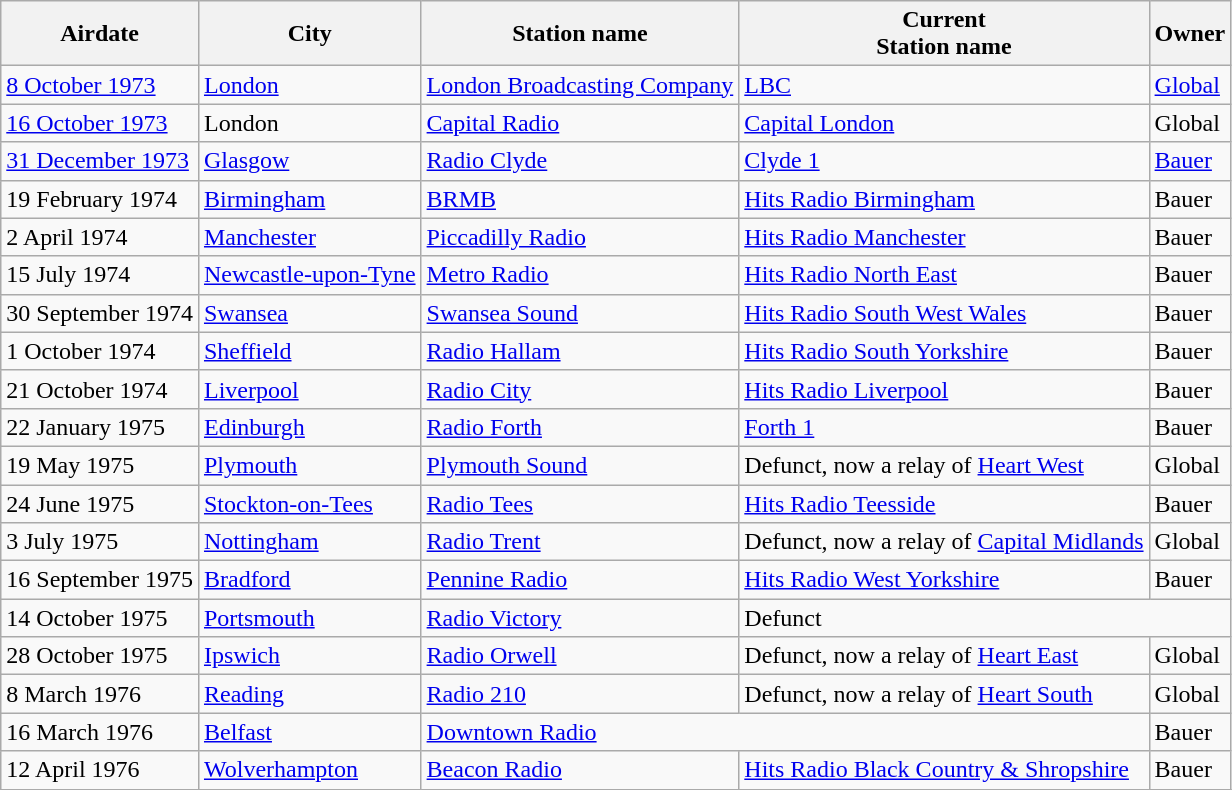<table class="sortable wikitable">
<tr>
<th>Airdate</th>
<th>City</th>
<th>Station name</th>
<th>Current<br>Station name</th>
<th>Owner</th>
</tr>
<tr>
<td><a href='#'>8 October 1973</a></td>
<td><a href='#'>London</a></td>
<td><a href='#'>London Broadcasting Company</a></td>
<td><a href='#'>LBC</a></td>
<td><a href='#'>Global</a></td>
</tr>
<tr>
<td><a href='#'>16 October 1973</a></td>
<td>London</td>
<td><a href='#'>Capital Radio</a></td>
<td><a href='#'>Capital London</a></td>
<td>Global</td>
</tr>
<tr>
<td><a href='#'>31 December 1973</a></td>
<td><a href='#'>Glasgow</a></td>
<td><a href='#'>Radio Clyde</a></td>
<td><a href='#'>Clyde 1</a></td>
<td><a href='#'>Bauer</a></td>
</tr>
<tr>
<td>19 February 1974</td>
<td><a href='#'>Birmingham</a></td>
<td><a href='#'>BRMB</a></td>
<td><a href='#'>Hits Radio Birmingham</a></td>
<td>Bauer</td>
</tr>
<tr>
<td>2 April 1974</td>
<td><a href='#'>Manchester</a></td>
<td><a href='#'>Piccadilly Radio</a></td>
<td><a href='#'>Hits Radio Manchester</a></td>
<td>Bauer</td>
</tr>
<tr>
<td>15 July 1974</td>
<td><a href='#'>Newcastle-upon-Tyne</a></td>
<td><a href='#'>Metro Radio</a></td>
<td><a href='#'>Hits Radio North East</a></td>
<td>Bauer</td>
</tr>
<tr>
<td>30 September 1974</td>
<td><a href='#'>Swansea</a></td>
<td><a href='#'>Swansea Sound</a></td>
<td><a href='#'>Hits Radio South West Wales</a></td>
<td>Bauer</td>
</tr>
<tr>
<td>1 October 1974</td>
<td><a href='#'>Sheffield</a></td>
<td><a href='#'>Radio Hallam</a></td>
<td><a href='#'>Hits Radio South Yorkshire</a></td>
<td>Bauer</td>
</tr>
<tr>
<td>21 October 1974</td>
<td><a href='#'>Liverpool</a></td>
<td><a href='#'>Radio City</a></td>
<td><a href='#'>Hits Radio Liverpool</a></td>
<td>Bauer</td>
</tr>
<tr>
<td>22 January 1975</td>
<td><a href='#'>Edinburgh</a></td>
<td><a href='#'>Radio Forth</a></td>
<td><a href='#'>Forth 1</a></td>
<td>Bauer</td>
</tr>
<tr>
<td>19 May 1975</td>
<td><a href='#'>Plymouth</a></td>
<td><a href='#'>Plymouth Sound</a></td>
<td>Defunct, now a relay of <a href='#'>Heart West</a></td>
<td>Global</td>
</tr>
<tr>
<td>24 June 1975</td>
<td><a href='#'>Stockton-on-Tees</a></td>
<td><a href='#'>Radio Tees</a></td>
<td><a href='#'>Hits Radio Teesside</a></td>
<td>Bauer</td>
</tr>
<tr>
<td>3 July 1975</td>
<td><a href='#'>Nottingham</a></td>
<td><a href='#'>Radio Trent</a></td>
<td>Defunct, now a relay of <a href='#'>Capital Midlands</a></td>
<td>Global</td>
</tr>
<tr>
<td>16 September 1975</td>
<td><a href='#'>Bradford</a></td>
<td><a href='#'>Pennine Radio</a></td>
<td><a href='#'>Hits Radio West Yorkshire</a></td>
<td>Bauer</td>
</tr>
<tr>
<td>14 October 1975</td>
<td><a href='#'>Portsmouth</a></td>
<td><a href='#'>Radio Victory</a></td>
<td colspan=2>Defunct</td>
</tr>
<tr>
<td>28 October 1975</td>
<td><a href='#'>Ipswich</a></td>
<td><a href='#'>Radio Orwell</a></td>
<td>Defunct, now a relay of <a href='#'>Heart East</a></td>
<td>Global</td>
</tr>
<tr>
<td>8 March 1976</td>
<td><a href='#'>Reading</a></td>
<td><a href='#'>Radio 210</a></td>
<td>Defunct, now a relay of <a href='#'>Heart South</a></td>
<td>Global</td>
</tr>
<tr>
<td>16 March 1976</td>
<td><a href='#'>Belfast</a></td>
<td colspan=2><a href='#'>Downtown Radio</a></td>
<td>Bauer</td>
</tr>
<tr>
<td>12 April 1976</td>
<td><a href='#'>Wolverhampton</a></td>
<td><a href='#'>Beacon Radio</a></td>
<td><a href='#'>Hits Radio Black Country & Shropshire</a></td>
<td>Bauer</td>
</tr>
<tr>
</tr>
</table>
